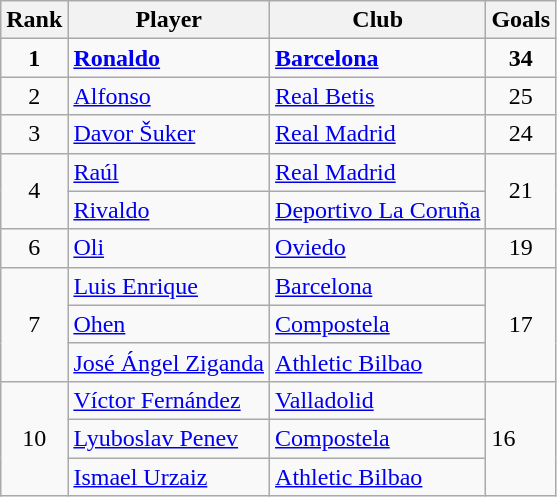<table class="wikitable">
<tr>
<th>Rank</th>
<th>Player</th>
<th>Club</th>
<th>Goals</th>
</tr>
<tr>
<td style="text-align:center"><strong>1</strong></td>
<td> <strong><a href='#'>Ronaldo</a></strong></td>
<td><strong><a href='#'>Barcelona</a></strong></td>
<td style="text-align:center"><strong>34</strong></td>
</tr>
<tr>
<td style="text-align:center">2</td>
<td> <a href='#'>Alfonso</a></td>
<td><a href='#'>Real Betis</a></td>
<td style="text-align:center">25</td>
</tr>
<tr>
<td style="text-align:center">3</td>
<td> <a href='#'>Davor Šuker</a></td>
<td><a href='#'>Real Madrid</a></td>
<td style="text-align:center">24</td>
</tr>
<tr>
<td rowspan="2" style="text-align:center">4</td>
<td> <a href='#'>Raúl</a></td>
<td><a href='#'>Real Madrid</a></td>
<td rowspan="2" style="text-align:center">21</td>
</tr>
<tr>
<td> <a href='#'>Rivaldo</a></td>
<td><a href='#'>Deportivo La Coruña</a></td>
</tr>
<tr>
<td style="text-align:center">6</td>
<td> <a href='#'>Oli</a></td>
<td><a href='#'>Oviedo</a></td>
<td style="text-align:center">19</td>
</tr>
<tr>
<td rowspan="3" style="text-align:center">7</td>
<td> <a href='#'>Luis Enrique</a></td>
<td><a href='#'>Barcelona</a></td>
<td rowspan="3" style="text-align:center">17</td>
</tr>
<tr>
<td> <a href='#'>Ohen</a></td>
<td><a href='#'>Compostela</a></td>
</tr>
<tr>
<td> <a href='#'>José Ángel Ziganda</a></td>
<td><a href='#'>Athletic Bilbao</a></td>
</tr>
<tr>
<td rowspan="3" style="text-align:center">10</td>
<td> <a href='#'>Víctor Fernández</a></td>
<td><a href='#'>Valladolid</a></td>
<td rowspan="3  style="text-align:center">16</td>
</tr>
<tr>
<td> <a href='#'>Lyuboslav Penev</a></td>
<td><a href='#'>Compostela</a></td>
</tr>
<tr>
<td> <a href='#'>Ismael Urzaiz</a></td>
<td><a href='#'>Athletic Bilbao</a></td>
</tr>
</table>
